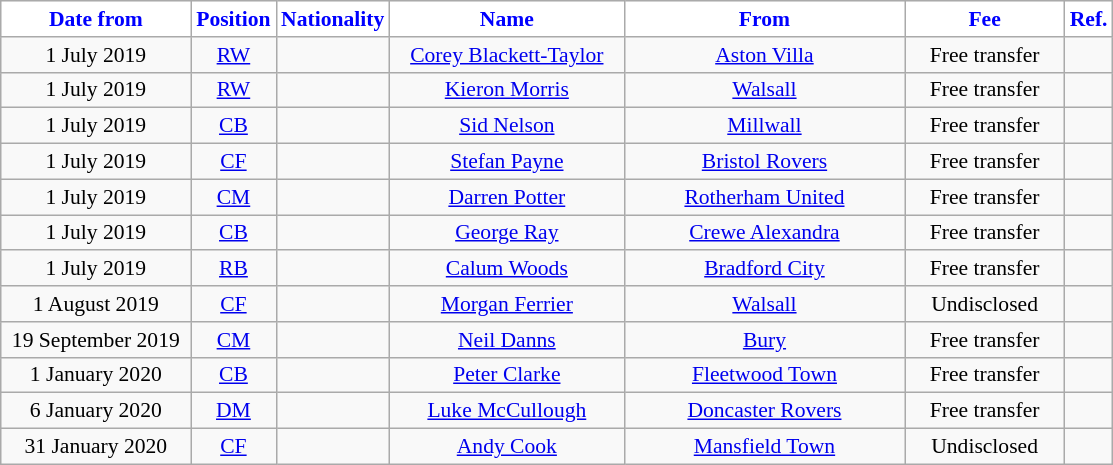<table class="wikitable"  style="text-align:center; font-size:90%; ">
<tr>
<th style="background:#FFFFFF; color:#0000FF; width:120px;">Date from</th>
<th style="background:#FFFFFF; color:#0000FF; width:50px;">Position</th>
<th style="background:#FFFFFF; color:#0000FF; width:50px;">Nationality</th>
<th style="background:#FFFFFF; color:#0000FF; width:150px;">Name</th>
<th style="background:#FFFFFF; color:#0000FF; width:180px;">From</th>
<th style="background:#FFFFFF; color:#0000FF; width:100px;">Fee</th>
<th style="background:#FFFFFF; color:#0000FF; width:25px;">Ref.</th>
</tr>
<tr>
<td>1 July 2019</td>
<td><a href='#'>RW</a></td>
<td></td>
<td><a href='#'>Corey Blackett-Taylor</a></td>
<td> <a href='#'>Aston Villa</a></td>
<td>Free transfer</td>
<td></td>
</tr>
<tr>
<td>1 July 2019</td>
<td><a href='#'>RW</a></td>
<td></td>
<td><a href='#'>Kieron Morris</a></td>
<td> <a href='#'>Walsall</a></td>
<td>Free transfer</td>
<td></td>
</tr>
<tr>
<td>1 July 2019</td>
<td><a href='#'>CB</a></td>
<td></td>
<td><a href='#'>Sid Nelson</a></td>
<td> <a href='#'>Millwall</a></td>
<td>Free transfer</td>
<td></td>
</tr>
<tr>
<td>1 July 2019</td>
<td><a href='#'>CF</a></td>
<td></td>
<td><a href='#'>Stefan Payne</a></td>
<td> <a href='#'>Bristol Rovers</a></td>
<td>Free transfer</td>
<td></td>
</tr>
<tr>
<td>1 July 2019</td>
<td><a href='#'>CM</a></td>
<td></td>
<td><a href='#'>Darren Potter</a></td>
<td> <a href='#'>Rotherham United</a></td>
<td>Free transfer</td>
<td></td>
</tr>
<tr>
<td>1 July 2019</td>
<td><a href='#'>CB</a></td>
<td></td>
<td><a href='#'>George Ray</a></td>
<td> <a href='#'>Crewe Alexandra</a></td>
<td>Free transfer</td>
<td></td>
</tr>
<tr>
<td>1 July 2019</td>
<td><a href='#'>RB</a></td>
<td></td>
<td><a href='#'>Calum Woods</a></td>
<td> <a href='#'>Bradford City</a></td>
<td>Free transfer</td>
<td></td>
</tr>
<tr>
<td>1 August 2019</td>
<td><a href='#'>CF</a></td>
<td></td>
<td><a href='#'>Morgan Ferrier</a></td>
<td> <a href='#'>Walsall</a></td>
<td>Undisclosed</td>
<td></td>
</tr>
<tr>
<td>19 September 2019</td>
<td><a href='#'>CM</a></td>
<td></td>
<td><a href='#'>Neil Danns</a></td>
<td> <a href='#'>Bury</a></td>
<td>Free transfer</td>
<td></td>
</tr>
<tr>
<td>1 January 2020</td>
<td><a href='#'>CB</a></td>
<td></td>
<td><a href='#'>Peter Clarke</a></td>
<td> <a href='#'>Fleetwood Town</a></td>
<td>Free transfer</td>
<td></td>
</tr>
<tr>
<td>6 January 2020</td>
<td><a href='#'>DM</a></td>
<td></td>
<td><a href='#'>Luke McCullough</a></td>
<td> <a href='#'>Doncaster Rovers</a></td>
<td>Free transfer</td>
<td></td>
</tr>
<tr>
<td>31 January 2020</td>
<td><a href='#'>CF</a></td>
<td></td>
<td><a href='#'>Andy Cook</a></td>
<td> <a href='#'>Mansfield Town</a></td>
<td>Undisclosed</td>
<td></td>
</tr>
</table>
